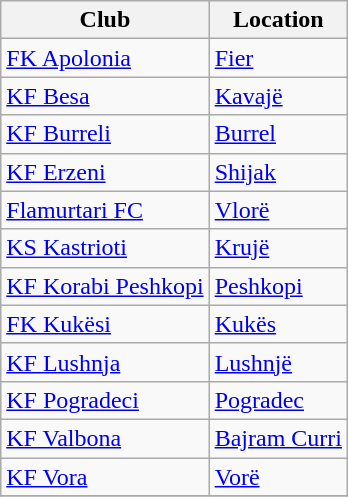<table class="wikitable sortable" style="text-align:left">
<tr>
<th>Club</th>
<th>Location</th>
</tr>
<tr>
<td><a href='#'>FK Apolonia</a></td>
<td><a href='#'>Fier</a></td>
</tr>
<tr>
<td><a href='#'>KF Besa</a></td>
<td><a href='#'>Kavajë</a></td>
</tr>
<tr>
<td><a href='#'>KF Burreli</a></td>
<td><a href='#'>Burrel</a></td>
</tr>
<tr>
<td><a href='#'>KF Erzeni</a></td>
<td><a href='#'>Shijak</a></td>
</tr>
<tr>
<td><a href='#'>Flamurtari FC</a></td>
<td><a href='#'>Vlorë</a></td>
</tr>
<tr>
<td><a href='#'>KS Kastrioti</a></td>
<td><a href='#'>Krujë</a></td>
</tr>
<tr>
<td><a href='#'>KF Korabi Peshkopi</a></td>
<td><a href='#'>Peshkopi</a></td>
</tr>
<tr>
<td><a href='#'>FK Kukësi</a></td>
<td><a href='#'>Kukës</a></td>
</tr>
<tr>
<td><a href='#'>KF Lushnja</a></td>
<td><a href='#'>Lushnjë</a></td>
</tr>
<tr>
<td><a href='#'>KF Pogradeci</a></td>
<td><a href='#'>Pogradec</a></td>
</tr>
<tr>
<td><a href='#'>KF Valbona</a></td>
<td><a href='#'>Bajram Curri</a></td>
</tr>
<tr>
<td><a href='#'>KF Vora</a></td>
<td><a href='#'>Vorë</a></td>
</tr>
<tr>
</tr>
</table>
